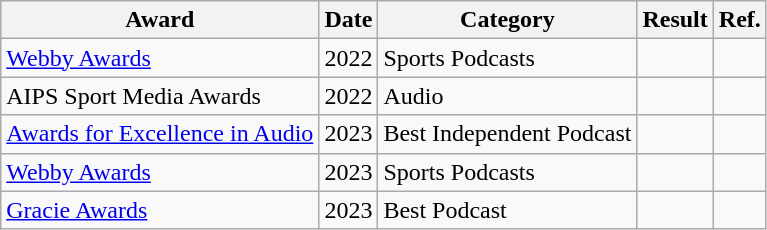<table class="wikitable sortable">
<tr>
<th>Award</th>
<th>Date</th>
<th>Category</th>
<th>Result</th>
<th>Ref.</th>
</tr>
<tr>
<td><a href='#'>Webby Awards</a></td>
<td>2022</td>
<td>Sports Podcasts</td>
<td></td>
<td></td>
</tr>
<tr>
<td>AIPS Sport Media Awards</td>
<td>2022</td>
<td>Audio</td>
<td></td>
<td></td>
</tr>
<tr>
<td><a href='#'>Awards for Excellence in Audio</a></td>
<td>2023</td>
<td>Best Independent Podcast</td>
<td></td>
<td></td>
</tr>
<tr>
<td><a href='#'>Webby Awards</a></td>
<td>2023</td>
<td>Sports Podcasts</td>
<td></td>
<td></td>
</tr>
<tr>
<td><a href='#'>Gracie Awards</a></td>
<td>2023</td>
<td>Best Podcast</td>
<td></td>
<td></td>
</tr>
</table>
